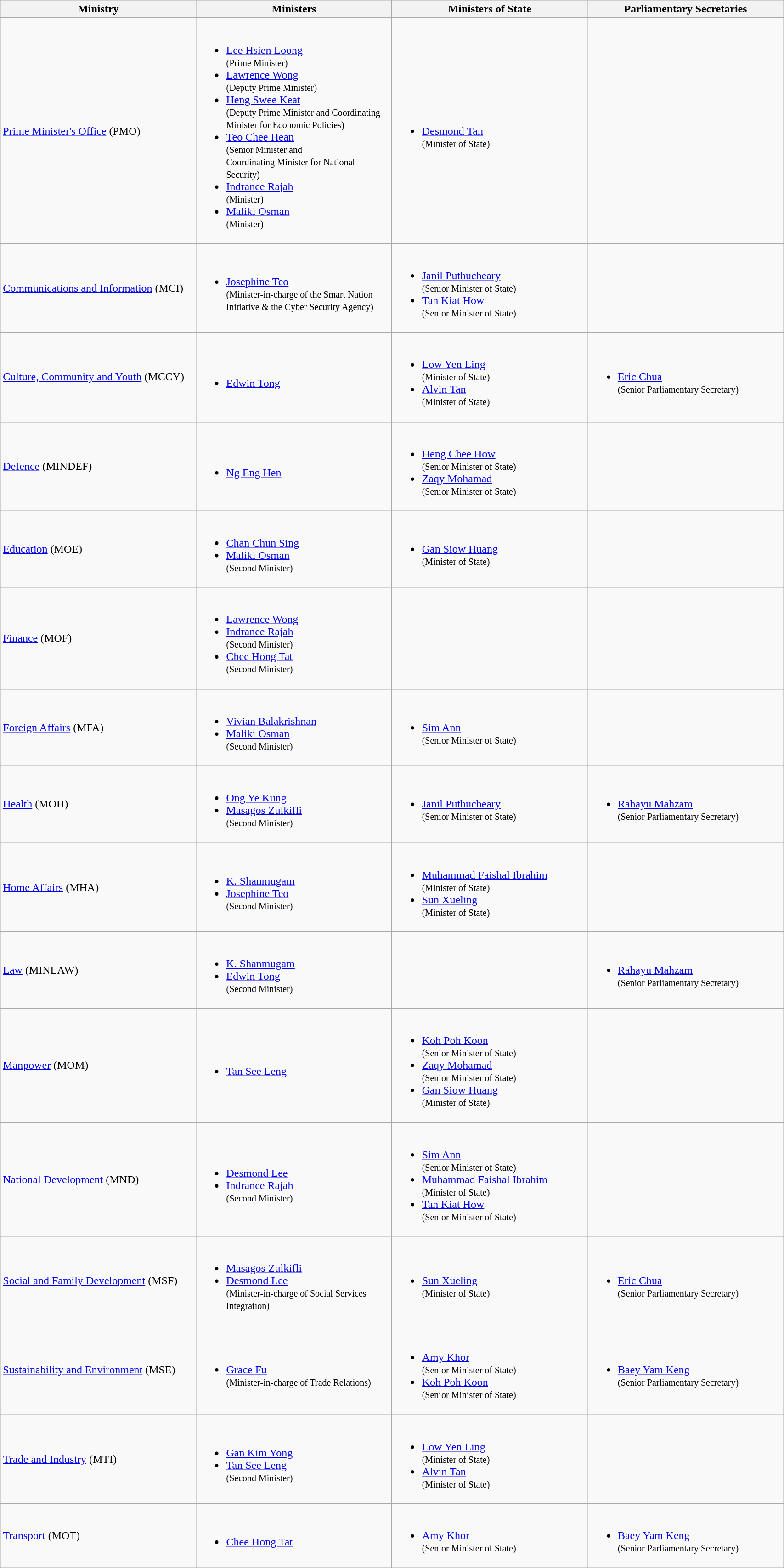<table class="wikitable" style="width:90%">
<tr>
<th width= 25%>Ministry</th>
<th width= 25%>Ministers</th>
<th width= 25%>Ministers of State</th>
<th width= 25%>Parliamentary Secretaries</th>
</tr>
<tr>
<td><a href='#'>Prime Minister's Office</a> (PMO)</td>
<td><br><ul><li><a href='#'>Lee Hsien Loong</a><br><small>(Prime Minister)</small></li><li><a href='#'>Lawrence Wong</a> <br><small>(Deputy Prime Minister)</small></li><li><a href='#'>Heng Swee Keat</a><br><small>(Deputy Prime Minister and Coordinating Minister for Economic Policies)</small></li><li><a href='#'>Teo Chee Hean</a><br><small>(Senior Minister and<br>Coordinating Minister for National Security)</small></li><li><a href='#'>Indranee Rajah</a><br><small>(Minister)</small></li><li><a href='#'>Maliki Osman</a><br><small>(Minister)</small></li></ul></td>
<td><br><ul><li><a href='#'>Desmond Tan</a><br><small>(Minister of State)</small></li></ul></td>
<td></td>
</tr>
<tr>
<td><a href='#'>Communications and Information</a> (MCI)</td>
<td><br><ul><li><a href='#'>Josephine Teo</a> <br><small>(Minister-in-charge of the Smart Nation Initiative & the Cyber Security Agency)</small></li></ul></td>
<td><br><ul><li><a href='#'>Janil Puthucheary</a><br><small>(Senior Minister of State)</small></li><li><a href='#'>Tan Kiat How</a><br><small>(Senior Minister of State)</small></li></ul></td>
<td></td>
</tr>
<tr>
<td><a href='#'>Culture, Community and Youth</a> (MCCY)</td>
<td><br><ul><li><a href='#'>Edwin Tong</a></li></ul></td>
<td><br><ul><li><a href='#'>Low Yen Ling</a><br><small>(Minister of State)</small></li><li><a href='#'>Alvin Tan</a><br><small>(Minister of State)</small></li></ul></td>
<td><br><ul><li><a href='#'>Eric Chua</a><br><small>(Senior Parliamentary Secretary)</small></li></ul></td>
</tr>
<tr>
<td><a href='#'>Defence</a> (MINDEF)</td>
<td><br><ul><li><a href='#'>Ng Eng Hen</a></li></ul></td>
<td><br><ul><li><a href='#'>Heng Chee How</a><br><small>(Senior Minister of State)</small></li><li><a href='#'>Zaqy Mohamad</a><br><small>(Senior Minister of State)</small></li></ul></td>
<td></td>
</tr>
<tr>
<td><a href='#'>Education</a> (MOE)</td>
<td><br><ul><li><a href='#'>Chan Chun Sing</a></li><li><a href='#'>Maliki Osman</a><br><small>(Second Minister)</small></li></ul></td>
<td><br><ul><li><a href='#'>Gan Siow Huang</a><br><small>(Minister of State)</small></li></ul></td>
<td></td>
</tr>
<tr>
<td><a href='#'>Finance</a> (MOF)</td>
<td><br><ul><li><a href='#'>Lawrence Wong</a></li><li><a href='#'>Indranee Rajah</a><br><small>(Second Minister)</small></li><li><a href='#'>Chee Hong Tat</a> <br><small>(Second Minister)</small></li></ul></td>
<td></td>
</tr>
<tr>
<td><a href='#'>Foreign Affairs</a> (MFA)</td>
<td><br><ul><li><a href='#'>Vivian Balakrishnan</a></li><li><a href='#'>Maliki Osman</a><br><small>(Second Minister)</small></li></ul></td>
<td><br><ul><li><a href='#'>Sim Ann</a><br><small>(Senior Minister of State)</small></li></ul></td>
<td></td>
</tr>
<tr>
<td><a href='#'>Health</a> (MOH)</td>
<td><br><ul><li><a href='#'>Ong Ye Kung</a></li><li><a href='#'>Masagos Zulkifli</a><br><small>(Second Minister)</small></li></ul></td>
<td><br><ul><li><a href='#'>Janil Puthucheary</a><br><small>(Senior Minister of State)</small></li></ul></td>
<td><br><ul><li><a href='#'>Rahayu Mahzam</a><br><small>(Senior Parliamentary Secretary)</small></li></ul></td>
</tr>
<tr>
<td><a href='#'>Home Affairs</a> (MHA)</td>
<td><br><ul><li><a href='#'>K. Shanmugam</a></li><li><a href='#'>Josephine Teo</a><br><small>(Second Minister)</small></li></ul></td>
<td><br><ul><li><a href='#'>Muhammad Faishal Ibrahim</a><br><small>(Minister of State)</small></li><li><a href='#'>Sun Xueling</a><br><small>(Minister of State)</small></li></ul></td>
<td></td>
</tr>
<tr>
<td><a href='#'>Law</a> (MINLAW)</td>
<td><br><ul><li><a href='#'>K. Shanmugam</a></li><li><a href='#'>Edwin Tong</a><br><small>(Second Minister)</small></li></ul></td>
<td></td>
<td><br><ul><li><a href='#'>Rahayu Mahzam</a><br><small>(Senior Parliamentary Secretary)</small></li></ul></td>
</tr>
<tr>
<td><a href='#'>Manpower</a> (MOM)</td>
<td><br><ul><li><a href='#'>Tan See Leng</a></li></ul></td>
<td><br><ul><li><a href='#'>Koh Poh Koon</a><br><small>(Senior Minister of State)</small></li><li><a href='#'>Zaqy Mohamad</a><br><small>(Senior Minister of State)</small></li><li><a href='#'>Gan Siow Huang</a><br><small>(Minister of State)</small></li></ul></td>
<td></td>
</tr>
<tr>
<td><a href='#'>National Development</a> (MND)</td>
<td><br><ul><li><a href='#'>Desmond Lee</a></li><li><a href='#'>Indranee Rajah</a><br><small>(Second Minister)</small></li></ul></td>
<td><br><ul><li><a href='#'>Sim Ann</a><br><small>(Senior Minister of State)</small></li><li><a href='#'>Muhammad Faishal Ibrahim</a><br><small>(Minister of State)</small></li><li><a href='#'>Tan Kiat How</a><br><small>(Senior Minister of State)</small></li></ul></td>
<td></td>
</tr>
<tr>
<td><a href='#'>Social and Family Development</a> (MSF)</td>
<td><br><ul><li><a href='#'>Masagos Zulkifli</a></li><li><a href='#'>Desmond Lee</a><br><small>(Minister-in-charge of Social Services Integration)</small></li></ul></td>
<td><br><ul><li><a href='#'>Sun Xueling</a><br><small>(Minister of State)</small></li></ul></td>
<td><br><ul><li><a href='#'>Eric Chua</a><br><small>(Senior Parliamentary Secretary)</small></li></ul></td>
</tr>
<tr>
<td><a href='#'>Sustainability and Environment</a> (MSE)</td>
<td><br><ul><li><a href='#'>Grace Fu</a><br><small>(Minister-in-charge of Trade Relations)</small></li></ul></td>
<td><br><ul><li><a href='#'>Amy Khor</a><br><small>(Senior Minister of State)</small></li><li><a href='#'>Koh Poh Koon</a><br><small>(Senior Minister of State)</small></li></ul></td>
<td><br><ul><li><a href='#'>Baey Yam Keng</a><br><small>(Senior Parliamentary Secretary)</small></li></ul></td>
</tr>
<tr>
<td><a href='#'>Trade and Industry</a> (MTI)</td>
<td><br><ul><li><a href='#'>Gan Kim Yong</a></li><li><a href='#'>Tan See Leng</a><br><small>(Second Minister)</small></li></ul></td>
<td><br><ul><li><a href='#'>Low Yen Ling</a><br><small>(Minister of State)</small></li><li><a href='#'>Alvin Tan</a><br><small>(Minister of State)</small></li></ul></td>
<td></td>
</tr>
<tr>
<td><a href='#'>Transport</a> (MOT)</td>
<td><br><ul><li><a href='#'>Chee Hong Tat</a></li></ul></td>
<td><br><ul><li><a href='#'>Amy Khor</a><br><small>(Senior Minister of State)</small></li></ul></td>
<td><br><ul><li><a href='#'>Baey Yam Keng</a><br><small>(Senior Parliamentary Secretary)</small></li></ul></td>
</tr>
</table>
